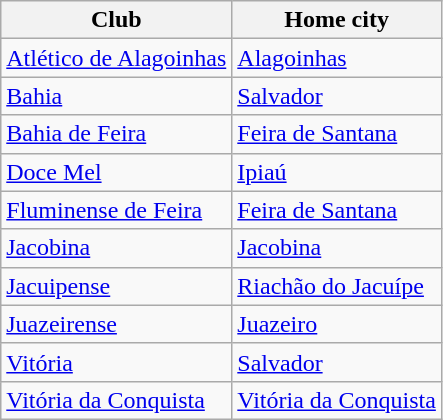<table class="wikitable">
<tr>
<th>Club</th>
<th>Home city</th>
</tr>
<tr>
<td><a href='#'>Atlético de Alagoinhas</a></td>
<td><a href='#'>Alagoinhas</a></td>
</tr>
<tr>
<td><a href='#'>Bahia</a></td>
<td><a href='#'>Salvador</a></td>
</tr>
<tr>
<td><a href='#'>Bahia de Feira</a></td>
<td><a href='#'>Feira de Santana</a></td>
</tr>
<tr>
<td><a href='#'>Doce Mel</a></td>
<td><a href='#'>Ipiaú</a></td>
</tr>
<tr>
<td><a href='#'>Fluminense de Feira</a></td>
<td><a href='#'>Feira de Santana</a></td>
</tr>
<tr>
<td><a href='#'>Jacobina</a></td>
<td><a href='#'>Jacobina</a></td>
</tr>
<tr>
<td><a href='#'>Jacuipense</a></td>
<td><a href='#'>Riachão do Jacuípe</a></td>
</tr>
<tr>
<td><a href='#'>Juazeirense</a></td>
<td><a href='#'>Juazeiro</a></td>
</tr>
<tr>
<td><a href='#'>Vitória</a></td>
<td><a href='#'>Salvador</a></td>
</tr>
<tr>
<td><a href='#'>Vitória da Conquista</a></td>
<td><a href='#'>Vitória da Conquista</a></td>
</tr>
</table>
